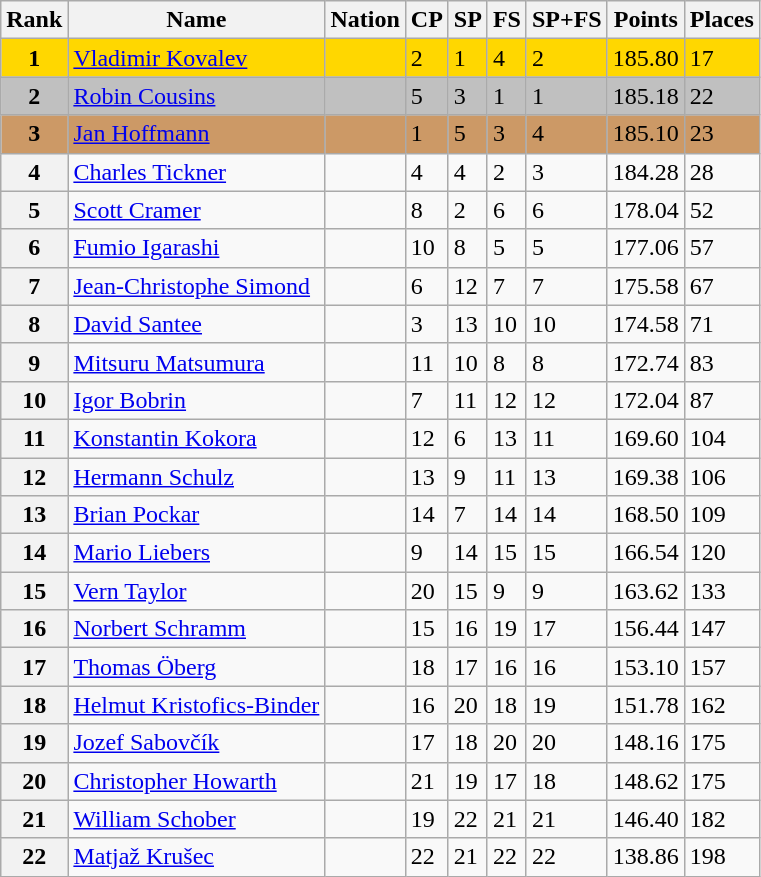<table class="wikitable">
<tr>
<th>Rank</th>
<th>Name</th>
<th>Nation</th>
<th>CP</th>
<th>SP</th>
<th>FS</th>
<th>SP+FS</th>
<th>Points</th>
<th>Places</th>
</tr>
<tr bgcolor=gold>
<td align=center><strong>1</strong></td>
<td><a href='#'>Vladimir Kovalev</a></td>
<td></td>
<td>2</td>
<td>1</td>
<td>4</td>
<td>2</td>
<td>185.80</td>
<td>17</td>
</tr>
<tr bgcolor=silver>
<td align=center><strong>2</strong></td>
<td><a href='#'>Robin Cousins</a></td>
<td></td>
<td>5</td>
<td>3</td>
<td>1</td>
<td>1</td>
<td>185.18</td>
<td>22</td>
</tr>
<tr bgcolor=cc9966>
<td align=center><strong>3</strong></td>
<td><a href='#'>Jan Hoffmann</a></td>
<td></td>
<td>1</td>
<td>5</td>
<td>3</td>
<td>4</td>
<td>185.10</td>
<td>23</td>
</tr>
<tr>
<th>4</th>
<td><a href='#'>Charles Tickner</a></td>
<td></td>
<td>4</td>
<td>4</td>
<td>2</td>
<td>3</td>
<td>184.28</td>
<td>28</td>
</tr>
<tr>
<th>5</th>
<td><a href='#'>Scott Cramer</a></td>
<td></td>
<td>8</td>
<td>2</td>
<td>6</td>
<td>6</td>
<td>178.04</td>
<td>52</td>
</tr>
<tr>
<th>6</th>
<td><a href='#'>Fumio Igarashi</a></td>
<td></td>
<td>10</td>
<td>8</td>
<td>5</td>
<td>5</td>
<td>177.06</td>
<td>57</td>
</tr>
<tr>
<th>7</th>
<td><a href='#'>Jean-Christophe Simond</a></td>
<td></td>
<td>6</td>
<td>12</td>
<td>7</td>
<td>7</td>
<td>175.58</td>
<td>67</td>
</tr>
<tr>
<th>8</th>
<td><a href='#'>David Santee</a></td>
<td></td>
<td>3</td>
<td>13</td>
<td>10</td>
<td>10</td>
<td>174.58</td>
<td>71</td>
</tr>
<tr>
<th>9</th>
<td><a href='#'>Mitsuru Matsumura</a></td>
<td></td>
<td>11</td>
<td>10</td>
<td>8</td>
<td>8</td>
<td>172.74</td>
<td>83</td>
</tr>
<tr>
<th>10</th>
<td><a href='#'>Igor Bobrin</a></td>
<td></td>
<td>7</td>
<td>11</td>
<td>12</td>
<td>12</td>
<td>172.04</td>
<td>87</td>
</tr>
<tr>
<th>11</th>
<td><a href='#'>Konstantin Kokora</a></td>
<td></td>
<td>12</td>
<td>6</td>
<td>13</td>
<td>11</td>
<td>169.60</td>
<td>104</td>
</tr>
<tr>
<th>12</th>
<td><a href='#'>Hermann Schulz</a></td>
<td></td>
<td>13</td>
<td>9</td>
<td>11</td>
<td>13</td>
<td>169.38</td>
<td>106</td>
</tr>
<tr>
<th>13</th>
<td><a href='#'>Brian Pockar</a></td>
<td></td>
<td>14</td>
<td>7</td>
<td>14</td>
<td>14</td>
<td>168.50</td>
<td>109</td>
</tr>
<tr>
<th>14</th>
<td><a href='#'>Mario Liebers</a></td>
<td></td>
<td>9</td>
<td>14</td>
<td>15</td>
<td>15</td>
<td>166.54</td>
<td>120</td>
</tr>
<tr>
<th>15</th>
<td><a href='#'>Vern Taylor</a></td>
<td></td>
<td>20</td>
<td>15</td>
<td>9</td>
<td>9</td>
<td>163.62</td>
<td>133</td>
</tr>
<tr>
<th>16</th>
<td><a href='#'>Norbert Schramm</a></td>
<td></td>
<td>15</td>
<td>16</td>
<td>19</td>
<td>17</td>
<td>156.44</td>
<td>147</td>
</tr>
<tr>
<th>17</th>
<td><a href='#'>Thomas Öberg</a></td>
<td></td>
<td>18</td>
<td>17</td>
<td>16</td>
<td>16</td>
<td>153.10</td>
<td>157</td>
</tr>
<tr>
<th>18</th>
<td><a href='#'>Helmut Kristofics-Binder</a></td>
<td></td>
<td>16</td>
<td>20</td>
<td>18</td>
<td>19</td>
<td>151.78</td>
<td>162</td>
</tr>
<tr>
<th>19</th>
<td><a href='#'>Jozef Sabovčík</a></td>
<td></td>
<td>17</td>
<td>18</td>
<td>20</td>
<td>20</td>
<td>148.16</td>
<td>175</td>
</tr>
<tr>
<th>20</th>
<td><a href='#'>Christopher Howarth</a></td>
<td></td>
<td>21</td>
<td>19</td>
<td>17</td>
<td>18</td>
<td>148.62</td>
<td>175</td>
</tr>
<tr>
<th>21</th>
<td><a href='#'>William Schober</a></td>
<td></td>
<td>19</td>
<td>22</td>
<td>21</td>
<td>21</td>
<td>146.40</td>
<td>182</td>
</tr>
<tr>
<th>22</th>
<td><a href='#'>Matjaž Krušec</a></td>
<td></td>
<td>22</td>
<td>21</td>
<td>22</td>
<td>22</td>
<td>138.86</td>
<td>198</td>
</tr>
</table>
